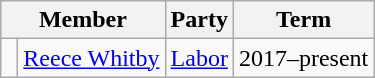<table class="wikitable">
<tr>
<th colspan="2">Member</th>
<th>Party</th>
<th>Term</th>
</tr>
<tr>
<td> </td>
<td><a href='#'>Reece Whitby</a></td>
<td><a href='#'>Labor</a></td>
<td>2017–present</td>
</tr>
</table>
